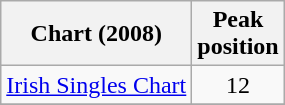<table class="wikitable">
<tr>
<th>Chart (2008)</th>
<th>Peak<br>position</th>
</tr>
<tr>
<td><a href='#'>Irish Singles Chart</a></td>
<td align=center>12</td>
</tr>
<tr>
</tr>
</table>
